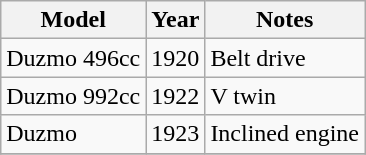<table class="wikitable">
<tr>
<th>Model</th>
<th>Year</th>
<th>Notes</th>
</tr>
<tr>
<td>Duzmo 496cc</td>
<td>1920</td>
<td>Belt drive</td>
</tr>
<tr>
<td>Duzmo 992cc</td>
<td>1922</td>
<td>V twin</td>
</tr>
<tr>
<td>Duzmo</td>
<td>1923</td>
<td>Inclined engine</td>
</tr>
<tr>
</tr>
</table>
